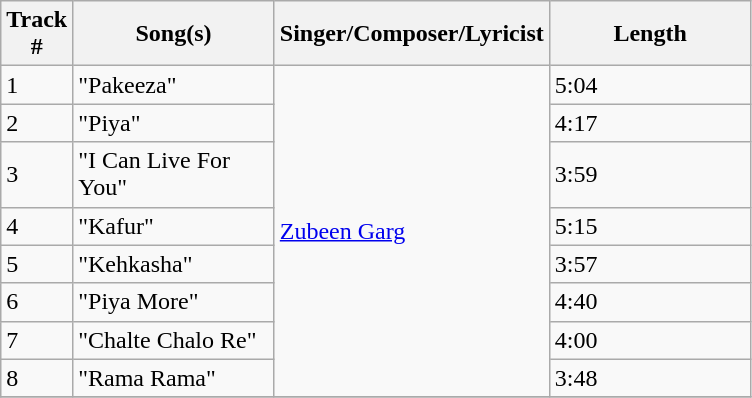<table class="wikitable sortable">
<tr>
<th style="text-align:center; background:; width:7px;">Track #</th>
<th style="text-align:center; background:;width:127px;">Song(s)</th>
<th style="text-align:center; background:;width:127px;">Singer/Composer/Lyricist</th>
<th style="text-align:center; background:;width:127px;">Length</th>
</tr>
<tr>
<td>1</td>
<td>"Pakeeza"</td>
<td rowspan=8><a href='#'>Zubeen Garg</a></td>
<td>5:04</td>
</tr>
<tr>
<td>2</td>
<td>"Piya"</td>
<td>4:17</td>
</tr>
<tr>
<td>3</td>
<td>"I Can Live For You"</td>
<td>3:59</td>
</tr>
<tr>
<td>4</td>
<td>"Kafur"</td>
<td>5:15</td>
</tr>
<tr>
<td>5</td>
<td>"Kehkasha"</td>
<td>3:57</td>
</tr>
<tr>
<td>6</td>
<td>"Piya More"</td>
<td>4:40</td>
</tr>
<tr>
<td>7</td>
<td>"Chalte Chalo Re"</td>
<td>4:00</td>
</tr>
<tr>
<td>8</td>
<td>"Rama Rama"</td>
<td>3:48</td>
</tr>
<tr>
</tr>
</table>
